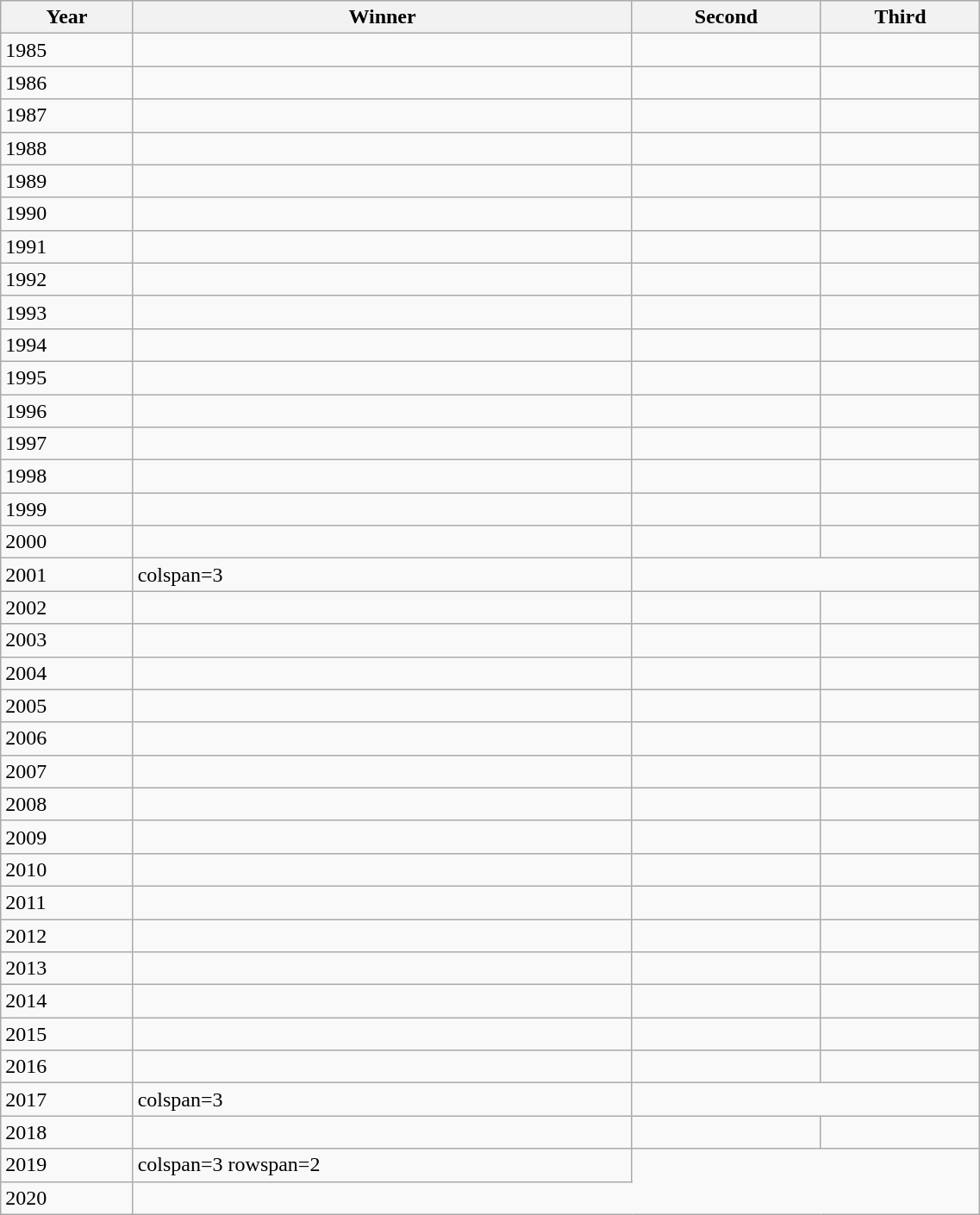<table class="wikitable" style="font-size:100%" width=60%>
<tr>
<th>Year</th>
<th>Winner</th>
<th>Second</th>
<th>Third</th>
</tr>
<tr>
<td>1985</td>
<td></td>
<td></td>
<td></td>
</tr>
<tr>
<td>1986</td>
<td></td>
<td></td>
<td></td>
</tr>
<tr>
<td>1987</td>
<td></td>
<td></td>
<td></td>
</tr>
<tr>
<td>1988</td>
<td></td>
<td></td>
<td></td>
</tr>
<tr>
<td>1989</td>
<td></td>
<td></td>
<td></td>
</tr>
<tr>
<td>1990</td>
<td></td>
<td></td>
<td></td>
</tr>
<tr>
<td>1991</td>
<td></td>
<td></td>
<td></td>
</tr>
<tr>
<td>1992</td>
<td></td>
<td></td>
<td></td>
</tr>
<tr>
<td>1993</td>
<td></td>
<td></td>
<td></td>
</tr>
<tr>
<td>1994</td>
<td></td>
<td></td>
<td></td>
</tr>
<tr>
<td>1995</td>
<td></td>
<td></td>
<td></td>
</tr>
<tr>
<td>1996</td>
<td></td>
<td></td>
<td></td>
</tr>
<tr>
<td>1997</td>
<td></td>
<td></td>
<td></td>
</tr>
<tr>
<td>1998</td>
<td></td>
<td></td>
<td></td>
</tr>
<tr>
<td>1999</td>
<td></td>
<td></td>
<td></td>
</tr>
<tr>
<td>2000</td>
<td></td>
<td></td>
<td></td>
</tr>
<tr>
<td>2001</td>
<td>colspan=3 </td>
</tr>
<tr>
<td>2002</td>
<td></td>
<td></td>
<td></td>
</tr>
<tr>
<td>2003</td>
<td></td>
<td></td>
<td></td>
</tr>
<tr>
<td>2004</td>
<td></td>
<td></td>
<td></td>
</tr>
<tr>
<td>2005</td>
<td></td>
<td></td>
<td></td>
</tr>
<tr>
<td>2006</td>
<td></td>
<td></td>
<td></td>
</tr>
<tr>
<td>2007</td>
<td></td>
<td></td>
<td></td>
</tr>
<tr>
<td>2008</td>
<td></td>
<td></td>
<td></td>
</tr>
<tr>
<td>2009</td>
<td></td>
<td></td>
<td></td>
</tr>
<tr>
<td>2010</td>
<td></td>
<td></td>
<td></td>
</tr>
<tr>
<td>2011</td>
<td></td>
<td></td>
<td></td>
</tr>
<tr>
<td>2012</td>
<td></td>
<td></td>
<td></td>
</tr>
<tr>
<td>2013</td>
<td></td>
<td></td>
<td></td>
</tr>
<tr>
<td>2014</td>
<td></td>
<td></td>
<td></td>
</tr>
<tr>
<td>2015</td>
<td></td>
<td></td>
<td></td>
</tr>
<tr>
<td>2016</td>
<td></td>
<td></td>
<td></td>
</tr>
<tr>
<td>2017</td>
<td>colspan=3 </td>
</tr>
<tr>
<td>2018</td>
<td></td>
<td></td>
<td></td>
</tr>
<tr>
<td>2019</td>
<td>colspan=3 rowspan=2 </td>
</tr>
<tr>
<td>2020</td>
</tr>
</table>
